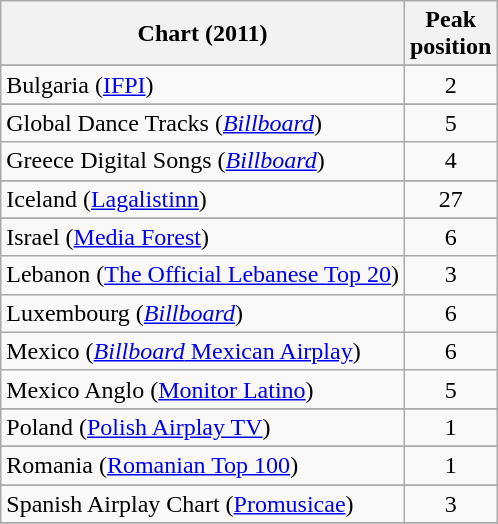<table class="wikitable sortable">
<tr>
<th scope="col">Chart (2011)</th>
<th scope="col">Peak<br>position</th>
</tr>
<tr>
</tr>
<tr>
</tr>
<tr>
</tr>
<tr>
</tr>
<tr>
<td>Bulgaria (<a href='#'>IFPI</a>)</td>
<td style="text-align:center;">2</td>
</tr>
<tr>
</tr>
<tr>
</tr>
<tr>
</tr>
<tr>
</tr>
<tr>
</tr>
<tr>
</tr>
<tr>
</tr>
<tr>
<td>Global Dance Tracks (<em><a href='#'>Billboard</a></em>)</td>
<td style="text-align:center;">5</td>
</tr>
<tr>
<td>Greece Digital Songs (<em><a href='#'>Billboard</a></em>)</td>
<td style="text-align:center;">4</td>
</tr>
<tr>
</tr>
<tr>
</tr>
<tr>
<td>Iceland (<a href='#'>Lagalistinn</a>)</td>
<td style="text-align:center;">27</td>
</tr>
<tr>
</tr>
<tr>
<td>Israel (<a href='#'>Media Forest</a>)</td>
<td style="text-align:center;">6</td>
</tr>
<tr>
<td>Lebanon (<a href='#'>The Official Lebanese Top 20</a>)</td>
<td style="text-align:center;">3</td>
</tr>
<tr>
<td>Luxembourg (<em><a href='#'>Billboard</a></em>)</td>
<td style="text-align:center;">6</td>
</tr>
<tr>
<td>Mexico (<a href='#'><em>Billboard</em> Mexican Airplay</a>)</td>
<td style="text-align:center;">6</td>
</tr>
<tr>
<td>Mexico Anglo (<a href='#'>Monitor Latino</a>)</td>
<td style="text-align:center;">5</td>
</tr>
<tr>
</tr>
<tr>
</tr>
<tr>
</tr>
<tr>
</tr>
<tr>
<td>Poland (<a href='#'>Polish Airplay TV</a>)</td>
<td style="text-align:center;">1</td>
</tr>
<tr>
</tr>
<tr>
<td>Romania (<a href='#'>Romanian Top 100</a>)</td>
<td style="text-align:center;">1</td>
</tr>
<tr>
</tr>
<tr>
</tr>
<tr>
</tr>
<tr>
</tr>
<tr>
</tr>
<tr>
<td>Spanish Airplay Chart (<a href='#'>Promusicae</a>)</td>
<td style="text-align:center;">3</td>
</tr>
<tr>
</tr>
<tr>
</tr>
<tr>
</tr>
<tr>
</tr>
<tr>
</tr>
<tr>
</tr>
<tr>
</tr>
<tr>
</tr>
<tr |->
</tr>
<tr>
</tr>
<tr>
</tr>
</table>
